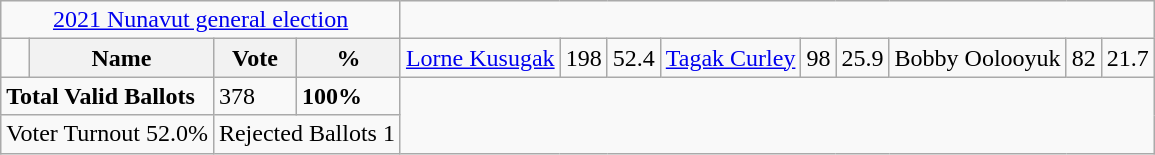<table class="wikitable">
<tr>
<td colspan=4 align=center><a href='#'>2021 Nunavut general election</a></td>
</tr>
<tr>
<td></td>
<th><strong>Name </strong></th>
<th><strong>Vote</strong></th>
<th><strong>%</strong><br></th>
<td><a href='#'>Lorne Kusugak</a></td>
<td>198</td>
<td>52.4<br></td>
<td><a href='#'>Tagak Curley</a></td>
<td>98</td>
<td>25.9<br></td>
<td>Bobby Oolooyuk</td>
<td>82</td>
<td>21.7</td>
</tr>
<tr>
<td colspan=2><strong>Total Valid Ballots</strong></td>
<td>378</td>
<td><strong>100%</strong></td>
</tr>
<tr>
<td colspan=2 align=center>Voter Turnout 52.0%</td>
<td colspan=2 align=center>Rejected Ballots 1</td>
</tr>
</table>
